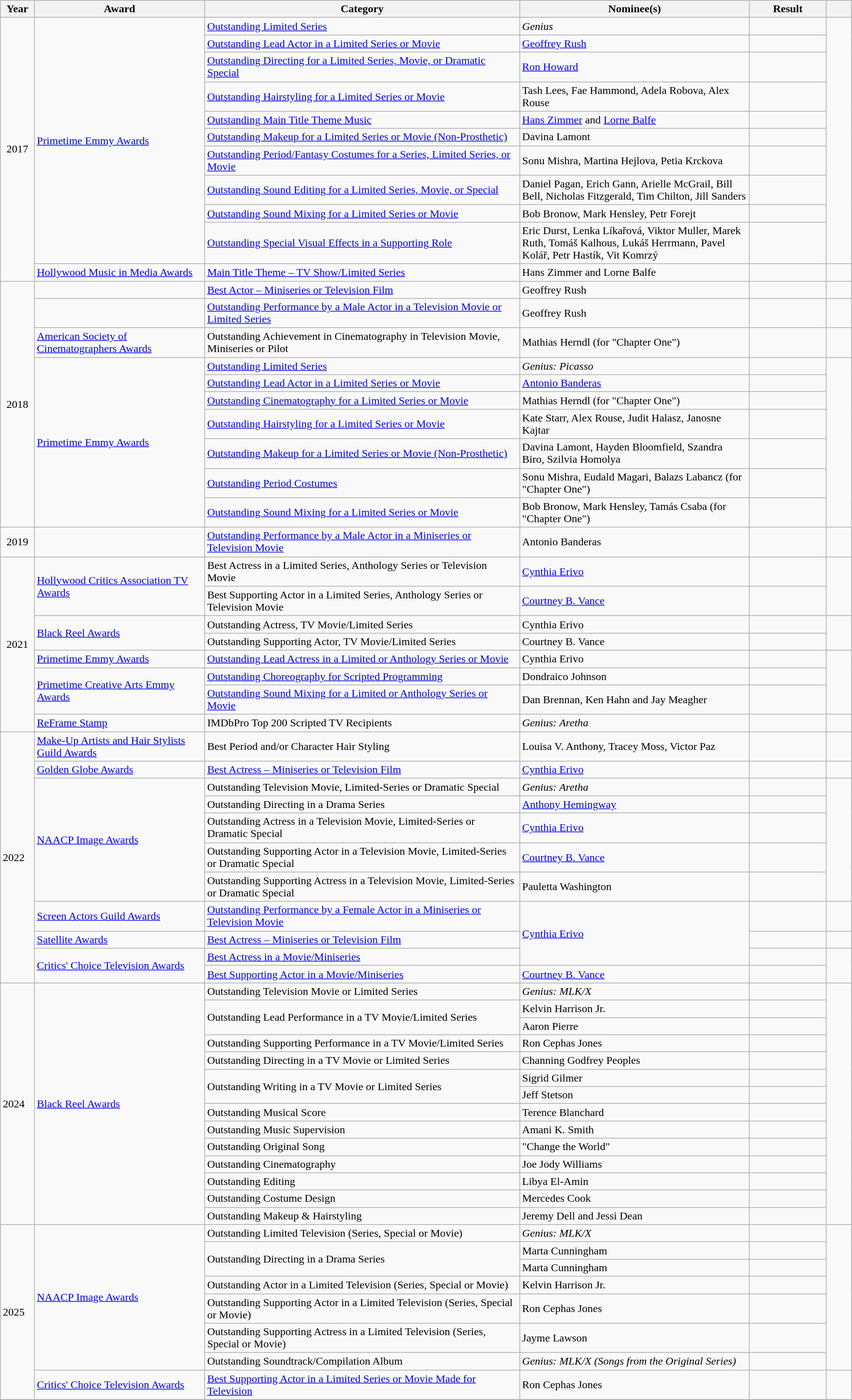<table class="wikitable sortable plainrowheaders" style="width:99%;">
<tr>
<th width="4%">Year</th>
<th width="20%">Award</th>
<th width="37%">Category</th>
<th width="27%">Nominee(s)</th>
<th width="9%">Result</th>
<th scope="col" class="unsortable" width="4%"></th>
</tr>
<tr>
<td rowspan="11" align="center">2017</td>
<td rowspan=10><a href='#'>Primetime Emmy Awards</a></td>
<td><a href='#'>Outstanding Limited Series</a></td>
<td><em>Genius</em></td>
<td></td>
<td rowspan="10" align="center"></td>
</tr>
<tr>
<td><a href='#'>Outstanding Lead Actor in a Limited Series or Movie</a></td>
<td><a href='#'>Geoffrey Rush</a></td>
<td></td>
</tr>
<tr>
<td><a href='#'>Outstanding Directing for a Limited Series, Movie, or Dramatic Special</a></td>
<td><a href='#'>Ron Howard</a></td>
<td></td>
</tr>
<tr>
<td><a href='#'>Outstanding Hairstyling for a Limited Series or Movie</a></td>
<td>Tash Lees, Fae Hammond, Adela Robova, Alex Rouse</td>
<td></td>
</tr>
<tr>
<td><a href='#'>Outstanding Main Title Theme Music</a></td>
<td><a href='#'>Hans Zimmer</a> and <a href='#'>Lorne Balfe</a></td>
<td></td>
</tr>
<tr>
<td><a href='#'>Outstanding Makeup for a Limited Series or Movie (Non-Prosthetic)</a></td>
<td>Davina Lamont</td>
<td></td>
</tr>
<tr>
<td><a href='#'>Outstanding Period/Fantasy Costumes for a Series, Limited Series, or Movie</a></td>
<td>Sonu Mishra, Martina Hejlova, Petia Krckova</td>
<td></td>
</tr>
<tr>
<td><a href='#'>Outstanding Sound Editing for a Limited Series, Movie, or Special</a></td>
<td>Daniel Pagan, Erich Gann, Arielle McGrail, Bill Bell, Nicholas Fitzgerald, Tim Chilton, Jill Sanders</td>
<td></td>
</tr>
<tr>
<td><a href='#'>Outstanding Sound Mixing for a Limited Series or Movie</a></td>
<td>Bob Bronow, Mark Hensley, Petr Forejt</td>
<td></td>
</tr>
<tr>
<td><a href='#'>Outstanding Special Visual Effects in a Supporting Role</a></td>
<td>Eric Durst, Lenka Líkařová, Viktor Muller, Marek Ruth, Tomáš Kalhous, Lukáš Herrmann, Pavel Kolář, Petr Hastík, Vit Komrzý</td>
<td></td>
</tr>
<tr>
<td><a href='#'>Hollywood Music in Media Awards</a></td>
<td><a href='#'>Main Title Theme – TV Show/Limited Series</a></td>
<td>Hans Zimmer and Lorne Balfe</td>
<td></td>
<td style="text-align:center;"></td>
</tr>
<tr>
<td rowspan="10" align="center">2018</td>
<td></td>
<td><a href='#'>Best Actor – Miniseries or Television Film</a></td>
<td>Geoffrey Rush</td>
<td></td>
<td style="text-align:center;"></td>
</tr>
<tr>
<td></td>
<td><a href='#'>Outstanding Performance by a Male Actor in a Television Movie or Limited Series</a></td>
<td>Geoffrey Rush</td>
<td></td>
<td style="text-align:center;"></td>
</tr>
<tr>
<td><a href='#'>American Society of Cinematographers Awards</a></td>
<td>Outstanding Achievement in Cinematography in Television Movie, Miniseries or Pilot</td>
<td>Mathias Herndl (for "Chapter One")</td>
<td></td>
<td style="text-align:center;"></td>
</tr>
<tr>
<td rowspan=7><a href='#'>Primetime Emmy Awards</a></td>
<td><a href='#'>Outstanding Limited Series</a></td>
<td><em>Genius: Picasso</em></td>
<td></td>
<td rowspan="7" align="center"></td>
</tr>
<tr>
<td><a href='#'>Outstanding Lead Actor in a Limited Series or Movie</a></td>
<td><a href='#'>Antonio Banderas</a></td>
<td></td>
</tr>
<tr>
<td><a href='#'>Outstanding Cinematography for a Limited Series or Movie</a></td>
<td>Mathias Herndl (for "Chapter One")</td>
<td></td>
</tr>
<tr>
<td><a href='#'>Outstanding Hairstyling for a Limited Series or Movie</a></td>
<td>Kate Starr, Alex Rouse, Judit Halasz, Janosne Kajtar</td>
<td></td>
</tr>
<tr>
<td><a href='#'>Outstanding Makeup for a Limited Series or Movie (Non-Prosthetic)</a></td>
<td>Davina Lamont, Hayden Bloomfield, Szandra Biro, Szilvia Homolya</td>
<td></td>
</tr>
<tr>
<td><a href='#'>Outstanding Period Costumes</a></td>
<td>Sonu Mishra, Eudald Magari, Balazs Labancz (for "Chapter One")</td>
<td></td>
</tr>
<tr>
<td><a href='#'>Outstanding Sound Mixing for a Limited Series or Movie</a></td>
<td>Bob Bronow, Mark Hensley, Tamás Csaba (for "Chapter One")</td>
<td></td>
</tr>
<tr>
<td align="center">2019</td>
<td></td>
<td><a href='#'>Outstanding Performance by a Male Actor in a Miniseries or Television Movie</a></td>
<td>Antonio Banderas</td>
<td></td>
<td style="text-align:center;"></td>
</tr>
<tr>
<td rowspan="8" align="center">2021</td>
<td rowspan="2"><a href='#'>Hollywood Critics Association TV Awards</a></td>
<td>Best Actress in a Limited Series, Anthology Series or Television Movie</td>
<td><a href='#'>Cynthia Erivo</a></td>
<td></td>
<td rowspan="2" align="center"></td>
</tr>
<tr>
<td>Best Supporting Actor in a Limited Series, Anthology Series or Television Movie</td>
<td><a href='#'>Courtney B. Vance</a></td>
<td></td>
</tr>
<tr>
<td rowspan="2"><a href='#'>Black Reel Awards</a></td>
<td>Outstanding Actress, TV Movie/Limited Series</td>
<td>Cynthia Erivo</td>
<td></td>
<td rowspan="2" style="text-align:center;"></td>
</tr>
<tr>
<td>Outstanding Supporting Actor, TV Movie/Limited Series</td>
<td>Courtney B. Vance</td>
<td></td>
</tr>
<tr>
<td><a href='#'>Primetime Emmy Awards</a></td>
<td><a href='#'>Outstanding Lead Actress in a Limited or Anthology Series or Movie</a></td>
<td>Cynthia Erivo</td>
<td></td>
<td rowspan="3" align="center"></td>
</tr>
<tr>
<td rowspan="2"><a href='#'>Primetime Creative Arts Emmy Awards</a></td>
<td><a href='#'>Outstanding Choreography for Scripted Programming</a></td>
<td>Dondraico Johnson </td>
<td></td>
</tr>
<tr>
<td><a href='#'>Outstanding Sound Mixing for a Limited or Anthology Series or Movie</a></td>
<td>Dan Brennan, Ken Hahn and Jay Meagher </td>
<td></td>
</tr>
<tr>
<td><a href='#'>ReFrame Stamp</a></td>
<td>IMDbPro Top 200 Scripted TV Recipients</td>
<td><em>Genius: Aretha</em></td>
<td></td>
<td style="text-align:center;"></td>
</tr>
<tr>
<td rowspan="11">2022</td>
<td><a href='#'>Make-Up Artists and Hair Stylists Guild Awards</a></td>
<td>Best Period and/or Character Hair Styling</td>
<td>Louisa V. Anthony, Tracey Moss, Victor Paz</td>
<td></td>
<td style="text-align:center;"></td>
</tr>
<tr>
<td><a href='#'>Golden Globe Awards</a></td>
<td><a href='#'>Best Actress – Miniseries or Television Film</a></td>
<td><a href='#'>Cynthia Erivo</a></td>
<td></td>
<td style="text-align:center;"></td>
</tr>
<tr>
<td rowspan="5"><a href='#'>NAACP Image Awards</a></td>
<td>Outstanding Television Movie, Limited-Series or Dramatic Special</td>
<td><em>Genius: Aretha</em></td>
<td></td>
<td rowspan="5" align="center"></td>
</tr>
<tr>
<td>Outstanding Directing in a Drama Series</td>
<td><a href='#'>Anthony Hemingway</a> </td>
<td></td>
</tr>
<tr>
<td>Outstanding Actress in a Television Movie, Limited-Series or Dramatic Special</td>
<td><a href='#'>Cynthia Erivo</a></td>
<td></td>
</tr>
<tr>
<td>Outstanding Supporting Actor in a Television Movie, Limited-Series or Dramatic Special</td>
<td><a href='#'>Courtney B. Vance</a></td>
<td></td>
</tr>
<tr>
<td>Outstanding Supporting Actress in a Television Movie, Limited-Series or Dramatic Special</td>
<td>Pauletta Washington</td>
<td></td>
</tr>
<tr>
<td><a href='#'>Screen Actors Guild Awards</a></td>
<td><a href='#'>Outstanding Performance by a Female Actor in a Miniseries or Television Movie</a></td>
<td rowspan="3"><a href='#'>Cynthia Erivo</a></td>
<td></td>
<td style="text-align:center;"></td>
</tr>
<tr>
<td><a href='#'>Satellite Awards</a></td>
<td><a href='#'>Best Actress – Miniseries or Television Film</a></td>
<td></td>
<td style="text-align:center;"></td>
</tr>
<tr>
<td rowspan="2"><a href='#'>Critics' Choice Television Awards</a></td>
<td><a href='#'>Best Actress in a Movie/Miniseries</a></td>
<td></td>
<td rowspan="2" align="center"></td>
</tr>
<tr>
<td><a href='#'>Best Supporting Actor in a Movie/Miniseries</a></td>
<td><a href='#'>Courtney B. Vance</a></td>
<td></td>
</tr>
<tr>
<td rowspan="14">2024</td>
<td rowspan="14"><a href='#'>Black Reel Awards</a></td>
<td>Outstanding Television Movie or Limited Series</td>
<td><em>Genius: MLK/X</em></td>
<td></td>
<td rowspan="14" style="text-align:center;"></td>
</tr>
<tr>
<td rowspan="2">Outstanding Lead Performance in a TV Movie/Limited Series</td>
<td>Kelvin Harrison Jr.</td>
<td></td>
</tr>
<tr>
<td>Aaron Pierre</td>
<td></td>
</tr>
<tr>
<td>Outstanding Supporting Performance in a TV Movie/Limited Series</td>
<td>Ron Cephas Jones</td>
<td></td>
</tr>
<tr>
<td>Outstanding Directing in a TV Movie or Limited Series</td>
<td>Channing Godfrey Peoples </td>
<td></td>
</tr>
<tr>
<td rowspan="2">Outstanding Writing in a TV Movie or Limited Series</td>
<td>Sigrid Gilmer </td>
<td></td>
</tr>
<tr>
<td>Jeff Stetson </td>
<td></td>
</tr>
<tr>
<td>Outstanding Musical Score</td>
<td>Terence Blanchard</td>
<td></td>
</tr>
<tr>
<td>Outstanding Music Supervision</td>
<td>Amani K. Smith</td>
<td></td>
</tr>
<tr>
<td>Outstanding Original Song</td>
<td>"Change the World" </td>
<td></td>
</tr>
<tr>
<td>Outstanding Cinematography</td>
<td>Joe Jody Williams</td>
<td></td>
</tr>
<tr>
<td>Outstanding Editing</td>
<td>Libya El-Amin</td>
<td></td>
</tr>
<tr>
<td>Outstanding Costume Design</td>
<td>Mercedes Cook</td>
<td></td>
</tr>
<tr>
<td>Outstanding Makeup & Hairstyling</td>
<td>Jeremy Dell and Jessi Dean</td>
<td></td>
</tr>
<tr>
<td rowspan="8">2025</td>
<td rowspan="7"><a href='#'>NAACP Image Awards</a></td>
<td>Outstanding Limited Television (Series, Special or Movie)</td>
<td><em>Genius: MLK/X</em></td>
<td></td>
<td rowspan="7" style="text-align:center;"></td>
</tr>
<tr>
<td rowspan="2">Outstanding Directing in a Drama Series</td>
<td>Marta Cunningham </td>
<td></td>
</tr>
<tr>
<td>Marta Cunningham </td>
<td></td>
</tr>
<tr>
<td>Outstanding Actor in a Limited Television (Series, Special or Movie)</td>
<td>Kelvin Harrison Jr.</td>
<td></td>
</tr>
<tr>
<td>Outstanding Supporting Actor in a Limited Television (Series, Special or Movie)</td>
<td>Ron Cephas Jones</td>
<td></td>
</tr>
<tr>
<td>Outstanding Supporting Actress in a Limited Television (Series, Special or Movie)</td>
<td>Jayme Lawson</td>
<td></td>
</tr>
<tr>
<td>Outstanding Soundtrack/Compilation Album</td>
<td><em>Genius: MLK/X (Songs from the Original Series)</em></td>
<td></td>
</tr>
<tr>
<td><a href='#'>Critics' Choice Television Awards</a></td>
<td><a href='#'>Best Supporting Actor in a Limited Series or Movie Made for Television</a></td>
<td>Ron Cephas Jones</td>
<td></td>
<td align="center"></td>
</tr>
<tr>
</tr>
</table>
